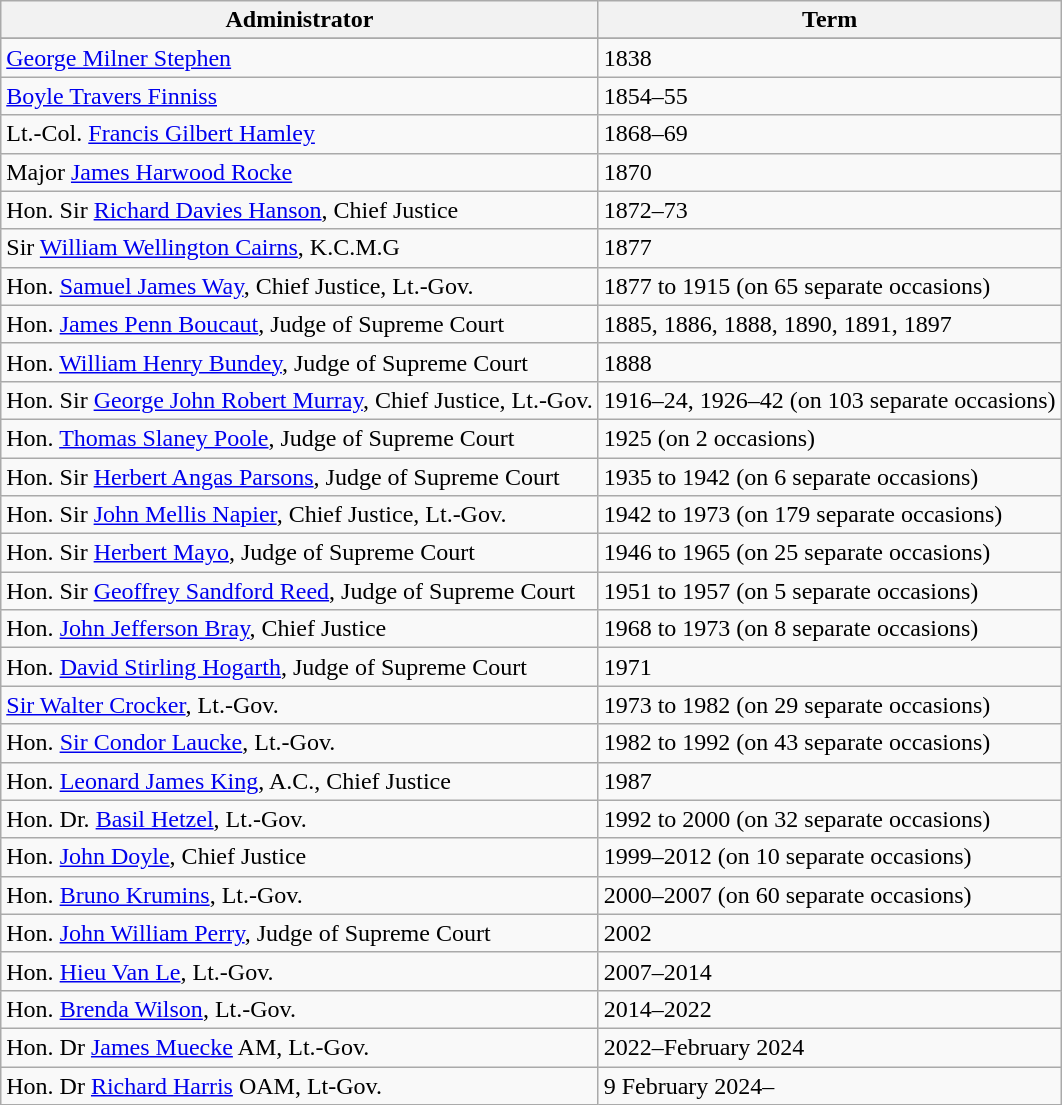<table class="wikitable">
<tr>
<th>Administrator</th>
<th>Term</th>
</tr>
<tr>
</tr>
<tr>
<td><a href='#'>George Milner Stephen</a></td>
<td>1838</td>
</tr>
<tr>
<td><a href='#'>Boyle Travers Finniss</a></td>
<td>1854–55</td>
</tr>
<tr>
<td>Lt.-Col. <a href='#'>Francis Gilbert Hamley</a></td>
<td>1868–69</td>
</tr>
<tr>
<td>Major <a href='#'>James Harwood Rocke</a></td>
<td>1870</td>
</tr>
<tr>
<td>Hon. Sir <a href='#'>Richard Davies Hanson</a>, Chief Justice</td>
<td>1872–73</td>
</tr>
<tr>
<td>Sir <a href='#'>William Wellington Cairns</a>, K.C.M.G</td>
<td>1877</td>
</tr>
<tr>
<td>Hon. <a href='#'>Samuel James Way</a>, Chief Justice, Lt.-Gov.</td>
<td>1877 to 1915 (on 65 separate occasions)</td>
</tr>
<tr>
<td>Hon. <a href='#'>James Penn Boucaut</a>, Judge of Supreme Court</td>
<td>1885, 1886, 1888, 1890, 1891, 1897</td>
</tr>
<tr>
<td>Hon. <a href='#'>William Henry Bundey</a>, Judge of Supreme Court</td>
<td>1888</td>
</tr>
<tr>
<td>Hon. Sir <a href='#'>George John Robert Murray</a>, Chief Justice,  Lt.-Gov.</td>
<td>1916–24, 1926–42 (on 103 separate occasions)</td>
</tr>
<tr>
<td>Hon. <a href='#'>Thomas Slaney Poole</a>, Judge of Supreme Court</td>
<td>1925 (on 2 occasions)</td>
</tr>
<tr>
<td>Hon. Sir <a href='#'>Herbert Angas Parsons</a>,  Judge of Supreme Court</td>
<td>1935 to 1942 (on 6 separate occasions)</td>
</tr>
<tr>
<td>Hon. Sir <a href='#'>John Mellis Napier</a>, Chief Justice, Lt.-Gov.</td>
<td>1942 to 1973 (on 179 separate occasions)</td>
</tr>
<tr>
<td>Hon. Sir <a href='#'>Herbert Mayo</a>, Judge of Supreme Court</td>
<td>1946 to 1965 (on 25 separate occasions)</td>
</tr>
<tr>
<td>Hon. Sir <a href='#'>Geoffrey Sandford Reed</a>, Judge of Supreme Court</td>
<td>1951 to 1957 (on 5 separate occasions)</td>
</tr>
<tr>
<td>Hon. <a href='#'>John Jefferson Bray</a>, Chief Justice</td>
<td>1968 to 1973 (on 8 separate occasions)</td>
</tr>
<tr>
<td>Hon. <a href='#'>David Stirling Hogarth</a>, Judge of Supreme Court</td>
<td>1971</td>
</tr>
<tr>
<td><a href='#'>Sir Walter Crocker</a>, Lt.-Gov.</td>
<td>1973 to 1982 (on 29 separate occasions)</td>
</tr>
<tr>
<td>Hon. <a href='#'>Sir Condor Laucke</a>, Lt.-Gov.</td>
<td>1982 to 1992 (on 43 separate occasions)</td>
</tr>
<tr>
<td>Hon. <a href='#'>Leonard James King</a>, A.C., Chief Justice</td>
<td>1987</td>
</tr>
<tr>
<td>Hon. Dr. <a href='#'>Basil Hetzel</a>, Lt.-Gov.</td>
<td>1992 to 2000 (on 32 separate occasions)</td>
</tr>
<tr>
<td>Hon. <a href='#'>John Doyle</a>, Chief Justice</td>
<td>1999–2012 (on 10 separate occasions)</td>
</tr>
<tr>
<td>Hon. <a href='#'>Bruno Krumins</a>,  Lt.-Gov.</td>
<td>2000–2007 (on 60 separate occasions)</td>
</tr>
<tr>
<td>Hon. <a href='#'>John William Perry</a>, Judge of Supreme Court</td>
<td>2002</td>
</tr>
<tr>
<td>Hon. <a href='#'>Hieu Van Le</a>, Lt.-Gov.</td>
<td>2007–2014</td>
</tr>
<tr>
<td>Hon. <a href='#'>Brenda Wilson</a>, Lt.-Gov.</td>
<td>2014–2022</td>
</tr>
<tr>
<td>Hon. Dr <a href='#'>James Muecke</a> AM, Lt.-Gov.</td>
<td>2022–February 2024</td>
</tr>
<tr>
<td>Hon. Dr <a href='#'>Richard Harris</a> OAM, Lt-Gov.</td>
<td>9 February 2024–</td>
</tr>
</table>
